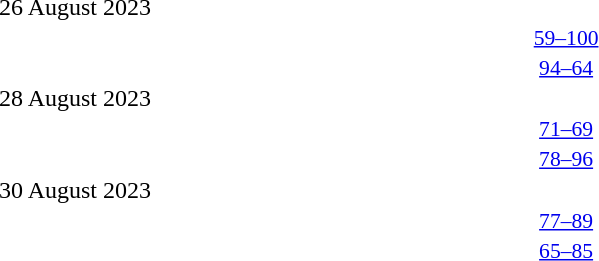<table style="width:100%;" cellspacing="1">
<tr>
<th width=25%></th>
<th width=2%></th>
<th width=6%></th>
<th width=2%></th>
<th width=25%></th>
</tr>
<tr>
<td>26 August 2023</td>
</tr>
<tr style=font-size:90%>
<td align=right></td>
<td></td>
<td align=center><a href='#'>59–100</a></td>
<td></td>
<td></td>
<td></td>
</tr>
<tr style=font-size:90%>
<td align=right></td>
<td></td>
<td align=center><a href='#'>94–64</a></td>
<td></td>
<td></td>
<td></td>
</tr>
<tr>
<td>28 August 2023</td>
</tr>
<tr style=font-size:90%>
<td align=right></td>
<td></td>
<td align=center><a href='#'>71–69</a></td>
<td></td>
<td></td>
<td></td>
</tr>
<tr style=font-size:90%>
<td align=right></td>
<td></td>
<td align=center><a href='#'>78–96</a></td>
<td></td>
<td></td>
<td></td>
</tr>
<tr>
<td>30 August 2023</td>
</tr>
<tr style=font-size:90%>
<td align=right></td>
<td></td>
<td align=center><a href='#'>77–89</a></td>
<td></td>
<td></td>
<td></td>
</tr>
<tr style=font-size:90%>
<td align=right></td>
<td></td>
<td align=center><a href='#'>65–85</a></td>
<td></td>
<td></td>
<td></td>
</tr>
</table>
